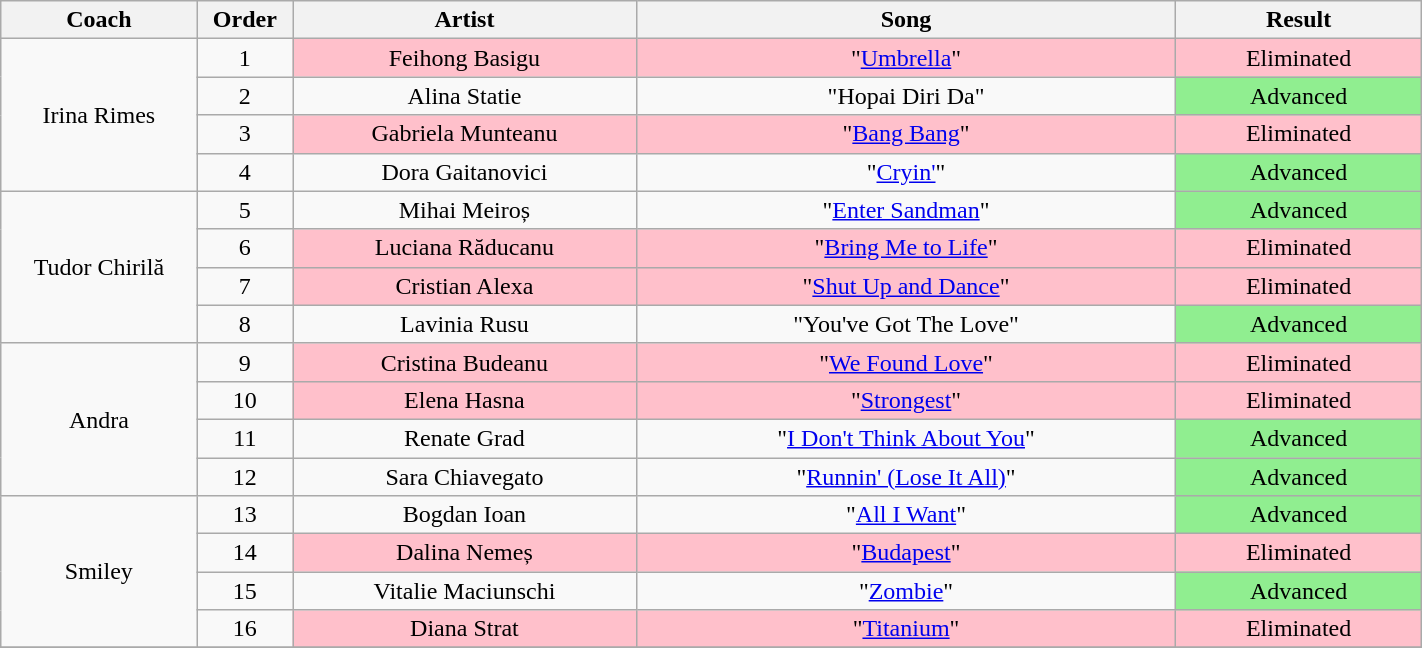<table class="wikitable" style="text-align: center; width:75%;">
<tr>
<th style="width:08%;">Coach</th>
<th style="width:02%;">Order</th>
<th style="width:14%;">Artist</th>
<th style="width:22%;">Song</th>
<th style="width:10%;">Result</th>
</tr>
<tr>
<td rowspan="4">Irina Rimes</td>
<td>1</td>
<td style="background:pink;">Feihong Basigu</td>
<td style="background:pink;">"<a href='#'>Umbrella</a>"</td>
<td style="background:pink;">Eliminated</td>
</tr>
<tr>
<td>2</td>
<td>Alina Statie</td>
<td>"Hopai Diri Da"</td>
<td style="background:lightgreen;">Advanced</td>
</tr>
<tr>
<td>3</td>
<td style="background:pink;">Gabriela Munteanu</td>
<td style="background:pink;">"<a href='#'>Bang Bang</a>"</td>
<td style="background:pink;">Eliminated</td>
</tr>
<tr>
<td>4</td>
<td>Dora Gaitanovici</td>
<td>"<a href='#'>Cryin'</a>"</td>
<td style="background:lightgreen;">Advanced</td>
</tr>
<tr>
<td rowspan="4">Tudor Chirilă</td>
<td>5</td>
<td>Mihai Meiroș</td>
<td>"<a href='#'>Enter Sandman</a>"</td>
<td style="background:lightgreen;">Advanced</td>
</tr>
<tr>
<td>6</td>
<td style="background:pink;">Luciana Răducanu</td>
<td style="background:pink;">"<a href='#'>Bring Me to Life</a>"</td>
<td style="background:pink;">Eliminated</td>
</tr>
<tr>
<td>7</td>
<td style="background:pink;">Cristian Alexa</td>
<td style="background:pink;">"<a href='#'>Shut Up and Dance</a>"</td>
<td style="background:pink;">Eliminated</td>
</tr>
<tr>
<td>8</td>
<td>Lavinia Rusu</td>
<td>"You've Got The Love"</td>
<td style="background:lightgreen;">Advanced</td>
</tr>
<tr>
<td rowspan="4">Andra</td>
<td>9</td>
<td style="background:pink;">Cristina Budeanu</td>
<td style="background:pink;">"<a href='#'>We Found Love</a>"</td>
<td style="background:pink;">Eliminated</td>
</tr>
<tr>
<td>10</td>
<td style="background:pink;">Elena Hasna</td>
<td style="background:pink;">"<a href='#'>Strongest</a>"</td>
<td style="background:pink;">Eliminated</td>
</tr>
<tr>
<td>11</td>
<td>Renate Grad</td>
<td>"<a href='#'>I Don't Think About You</a>"</td>
<td style="background:lightgreen;">Advanced</td>
</tr>
<tr>
<td>12</td>
<td>Sara Chiavegato</td>
<td>"<a href='#'>Runnin' (Lose It All)</a>"</td>
<td style="background:lightgreen;">Advanced</td>
</tr>
<tr>
<td rowspan="4">Smiley</td>
<td>13</td>
<td>Bogdan Ioan</td>
<td>"<a href='#'>All I Want</a>"</td>
<td style="background:lightgreen;">Advanced</td>
</tr>
<tr>
<td>14</td>
<td style="background:pink;">Dalina Nemeș</td>
<td style="background:pink;">"<a href='#'>Budapest</a>"</td>
<td style="background:pink;">Eliminated</td>
</tr>
<tr>
<td>15</td>
<td>Vitalie Maciunschi</td>
<td>"<a href='#'>Zombie</a>"</td>
<td style="background:lightgreen;">Advanced</td>
</tr>
<tr>
<td>16</td>
<td style="background:pink;">Diana Strat</td>
<td style="background:pink;">"<a href='#'>Titanium</a>"</td>
<td style="background:pink;">Eliminated</td>
</tr>
<tr>
</tr>
</table>
